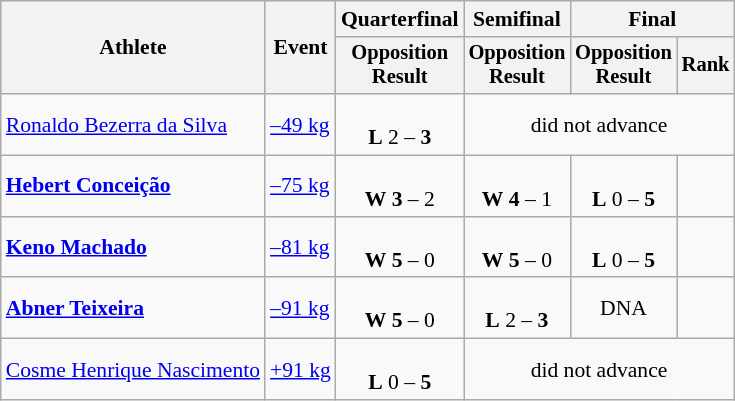<table class=wikitable style=font-size:90%;text-align:center>
<tr>
<th rowspan=2>Athlete</th>
<th rowspan=2>Event</th>
<th>Quarterfinal</th>
<th>Semifinal</th>
<th colspan=2>Final</th>
</tr>
<tr style=font-size:95%>
<th>Opposition<br>Result</th>
<th>Opposition<br>Result</th>
<th>Opposition<br>Result</th>
<th>Rank</th>
</tr>
<tr>
<td align=left><a href='#'>Ronaldo Bezerra da Silva</a></td>
<td align=left><a href='#'>–49 kg</a></td>
<td><br><strong>L</strong> 2 – <strong>3</strong></td>
<td align="center" colspan="3">did not advance</td>
</tr>
<tr>
<td align=left><strong><a href='#'>Hebert Conceição</a></strong></td>
<td align=left><a href='#'>–75 kg</a></td>
<td><br><strong>W</strong> <strong>3</strong> – 2</td>
<td><br><strong>W</strong> <strong>4</strong> – 1</td>
<td><br><strong>L</strong> 0 – <strong>5</strong></td>
<td></td>
</tr>
<tr>
<td align=left><strong><a href='#'>Keno Machado</a></strong></td>
<td align=left><a href='#'>–81 kg</a></td>
<td><br><strong>W</strong> <strong>5</strong> – 0</td>
<td><br><strong>W</strong> <strong>5</strong> – 0</td>
<td><br><strong>L</strong> 0 – <strong>5</strong></td>
<td></td>
</tr>
<tr>
<td align=left><strong><a href='#'>Abner Teixeira</a></strong></td>
<td align=left><a href='#'>–91 kg</a></td>
<td><br><strong>W</strong> <strong>5</strong> – 0</td>
<td><br><strong>L</strong> 2 – <strong>3</strong></td>
<td>DNA</td>
<td></td>
</tr>
<tr>
<td align=left><a href='#'>Cosme Henrique Nascimento</a></td>
<td align=left><a href='#'>+91 kg</a></td>
<td><br><strong>L</strong> 0 – <strong>5</strong></td>
<td align="center" colspan="3">did not advance</td>
</tr>
</table>
